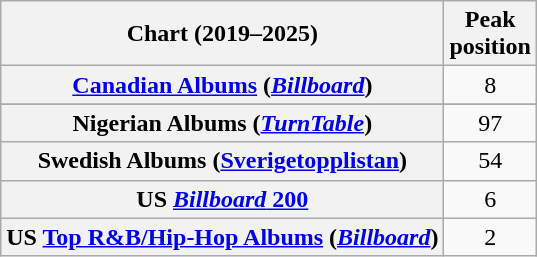<table class="wikitable sortable plainrowheaders" style="text-align:center">
<tr>
<th scope="col">Chart (2019–2025)</th>
<th scope="col">Peak<br>position</th>
</tr>
<tr>
<th scope="row"><a href='#'>Canadian Albums</a> (<em><a href='#'>Billboard</a></em>)</th>
<td style="text-align:center;">8</td>
</tr>
<tr>
</tr>
<tr>
<th scope="row">Nigerian Albums (<a href='#'><em>TurnTable</em></a>)</th>
<td>97</td>
</tr>
<tr>
<th scope="row">Swedish Albums (<a href='#'>Sverigetopplistan</a>)</th>
<td>54</td>
</tr>
<tr>
<th scope="row">US <a href='#'><em>Billboard</em> 200</a></th>
<td>6</td>
</tr>
<tr>
<th scope="row">US <a href='#'>Top R&B/Hip-Hop Albums</a> (<em><a href='#'>Billboard</a></em>)</th>
<td>2</td>
</tr>
</table>
